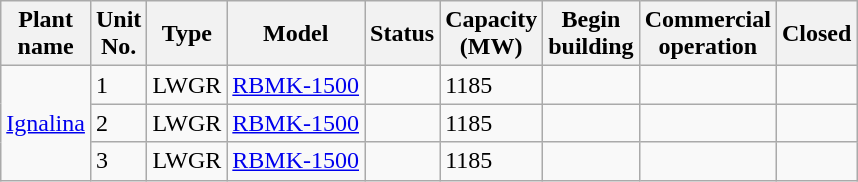<table class="wikitable sortable mw-datatable">
<tr>
<th>Plant<br>name</th>
<th>Unit<br>No.</th>
<th>Type</th>
<th>Model</th>
<th>Status</th>
<th>Capacity<br>(MW)</th>
<th>Begin<br>building</th>
<th>Commercial<br>operation</th>
<th>Closed</th>
</tr>
<tr>
<td rowspan=3><a href='#'>Ignalina</a></td>
<td>1</td>
<td>LWGR</td>
<td><a href='#'>RBMK-1500</a></td>
<td></td>
<td>1185</td>
<td></td>
<td></td>
<td></td>
</tr>
<tr>
<td>2</td>
<td>LWGR</td>
<td><a href='#'>RBMK-1500</a></td>
<td></td>
<td>1185</td>
<td></td>
<td></td>
<td></td>
</tr>
<tr>
<td>3</td>
<td>LWGR</td>
<td><a href='#'>RBMK-1500</a></td>
<td></td>
<td>1185</td>
<td></td>
<td></td>
<td></td>
</tr>
</table>
